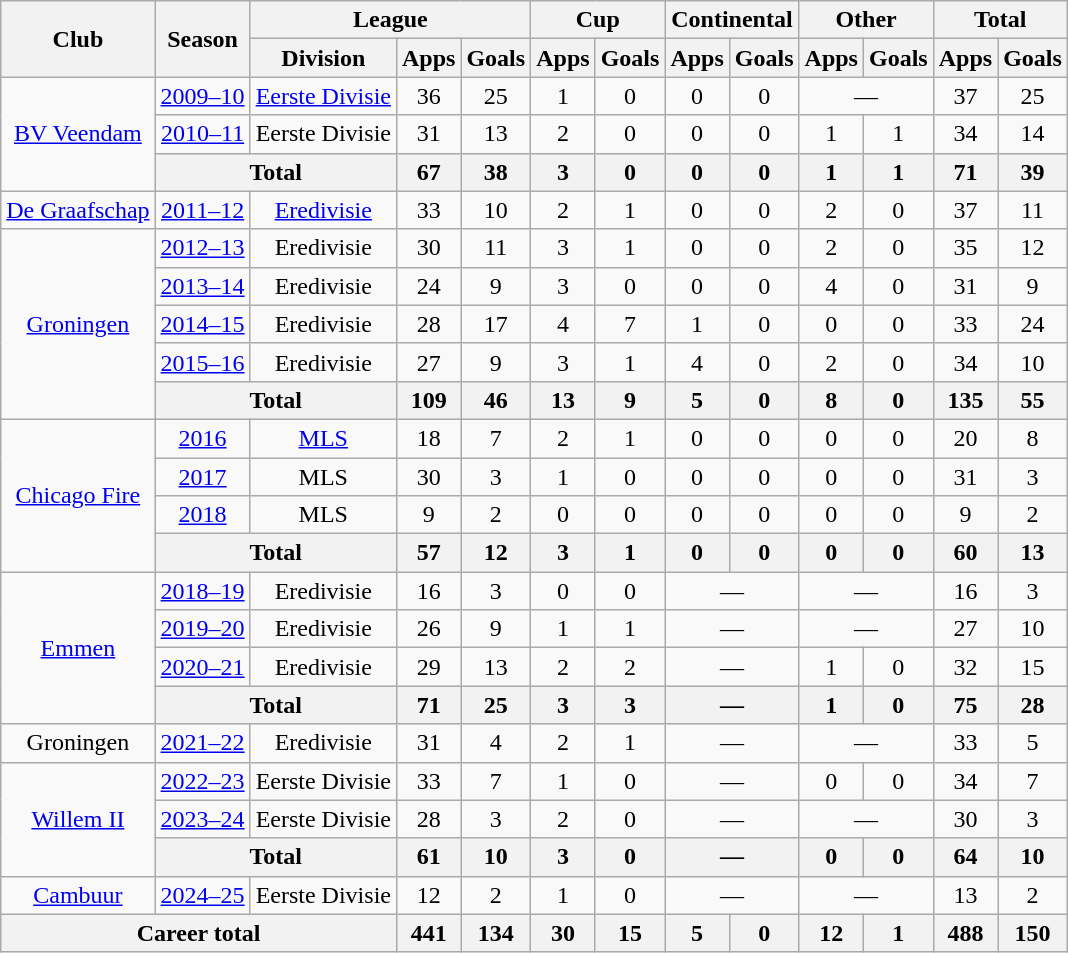<table class="wikitable" style="text-align:center">
<tr>
<th rowspan="2">Club</th>
<th rowspan="2">Season</th>
<th colspan="3">League</th>
<th colspan="2">Cup</th>
<th colspan="2">Continental</th>
<th colspan="2">Other</th>
<th colspan="2">Total</th>
</tr>
<tr>
<th>Division</th>
<th>Apps</th>
<th>Goals</th>
<th>Apps</th>
<th>Goals</th>
<th>Apps</th>
<th>Goals</th>
<th>Apps</th>
<th>Goals</th>
<th>Apps</th>
<th>Goals</th>
</tr>
<tr>
<td rowspan="3"><a href='#'>BV Veendam</a></td>
<td><a href='#'>2009–10</a></td>
<td><a href='#'>Eerste Divisie</a></td>
<td>36</td>
<td>25</td>
<td>1</td>
<td>0</td>
<td>0</td>
<td>0</td>
<td colspan="2">—</td>
<td>37</td>
<td>25</td>
</tr>
<tr>
<td><a href='#'>2010–11</a></td>
<td>Eerste Divisie</td>
<td>31</td>
<td>13</td>
<td>2</td>
<td>0</td>
<td>0</td>
<td>0</td>
<td>1</td>
<td>1</td>
<td>34</td>
<td>14</td>
</tr>
<tr>
<th colspan="2">Total</th>
<th>67</th>
<th>38</th>
<th>3</th>
<th>0</th>
<th>0</th>
<th>0</th>
<th>1</th>
<th>1</th>
<th>71</th>
<th>39</th>
</tr>
<tr>
<td><a href='#'>De Graafschap</a></td>
<td><a href='#'>2011–12</a></td>
<td><a href='#'>Eredivisie</a></td>
<td>33</td>
<td>10</td>
<td>2</td>
<td>1</td>
<td>0</td>
<td>0</td>
<td>2</td>
<td>0</td>
<td>37</td>
<td>11</td>
</tr>
<tr>
<td rowspan="5"><a href='#'>Groningen</a></td>
<td><a href='#'>2012–13</a></td>
<td>Eredivisie</td>
<td>30</td>
<td>11</td>
<td>3</td>
<td>1</td>
<td>0</td>
<td>0</td>
<td>2</td>
<td>0</td>
<td>35</td>
<td>12</td>
</tr>
<tr>
<td><a href='#'>2013–14</a></td>
<td>Eredivisie</td>
<td>24</td>
<td>9</td>
<td>3</td>
<td>0</td>
<td>0</td>
<td>0</td>
<td>4</td>
<td>0</td>
<td>31</td>
<td>9</td>
</tr>
<tr>
<td><a href='#'>2014–15</a></td>
<td>Eredivisie</td>
<td>28</td>
<td>17</td>
<td>4</td>
<td>7</td>
<td>1</td>
<td>0</td>
<td>0</td>
<td>0</td>
<td>33</td>
<td>24</td>
</tr>
<tr>
<td><a href='#'>2015–16</a></td>
<td>Eredivisie</td>
<td>27</td>
<td>9</td>
<td>3</td>
<td>1</td>
<td>4</td>
<td>0</td>
<td>2</td>
<td>0</td>
<td>34</td>
<td>10</td>
</tr>
<tr>
<th colspan="2">Total</th>
<th>109</th>
<th>46</th>
<th>13</th>
<th>9</th>
<th>5</th>
<th>0</th>
<th>8</th>
<th>0</th>
<th>135</th>
<th>55</th>
</tr>
<tr>
<td rowspan="4"><a href='#'>Chicago Fire</a></td>
<td><a href='#'>2016</a></td>
<td><a href='#'>MLS</a></td>
<td>18</td>
<td>7</td>
<td>2</td>
<td>1</td>
<td>0</td>
<td>0</td>
<td>0</td>
<td>0</td>
<td>20</td>
<td>8</td>
</tr>
<tr>
<td><a href='#'>2017</a></td>
<td>MLS</td>
<td>30</td>
<td>3</td>
<td>1</td>
<td>0</td>
<td>0</td>
<td>0</td>
<td>0</td>
<td>0</td>
<td>31</td>
<td>3</td>
</tr>
<tr>
<td><a href='#'>2018</a></td>
<td>MLS</td>
<td>9</td>
<td>2</td>
<td>0</td>
<td>0</td>
<td>0</td>
<td>0</td>
<td>0</td>
<td>0</td>
<td>9</td>
<td>2</td>
</tr>
<tr>
<th colspan="2">Total</th>
<th>57</th>
<th>12</th>
<th>3</th>
<th>1</th>
<th>0</th>
<th>0</th>
<th>0</th>
<th>0</th>
<th>60</th>
<th>13</th>
</tr>
<tr>
<td rowspan="4"><a href='#'>Emmen</a></td>
<td><a href='#'>2018–19</a></td>
<td>Eredivisie</td>
<td>16</td>
<td>3</td>
<td>0</td>
<td>0</td>
<td colspan="2">—</td>
<td colspan="2">—</td>
<td>16</td>
<td>3</td>
</tr>
<tr>
<td><a href='#'>2019–20</a></td>
<td>Eredivisie</td>
<td>26</td>
<td>9</td>
<td>1</td>
<td>1</td>
<td colspan="2">—</td>
<td colspan="2">—</td>
<td>27</td>
<td>10</td>
</tr>
<tr>
<td><a href='#'>2020–21</a></td>
<td>Eredivisie</td>
<td>29</td>
<td>13</td>
<td>2</td>
<td>2</td>
<td colspan="2">—</td>
<td>1</td>
<td>0</td>
<td>32</td>
<td>15</td>
</tr>
<tr>
<th colspan="2">Total</th>
<th>71</th>
<th>25</th>
<th>3</th>
<th>3</th>
<th colspan="2">—</th>
<th>1</th>
<th>0</th>
<th>75</th>
<th>28</th>
</tr>
<tr>
<td>Groningen</td>
<td><a href='#'>2021–22</a></td>
<td>Eredivisie</td>
<td>31</td>
<td>4</td>
<td>2</td>
<td>1</td>
<td colspan="2">—</td>
<td colspan="2">—</td>
<td>33</td>
<td>5</td>
</tr>
<tr>
<td rowspan="3"><a href='#'>Willem II</a></td>
<td><a href='#'>2022–23</a></td>
<td>Eerste Divisie</td>
<td>33</td>
<td>7</td>
<td>1</td>
<td>0</td>
<td colspan="2">—</td>
<td>0</td>
<td>0</td>
<td>34</td>
<td>7</td>
</tr>
<tr>
<td><a href='#'>2023–24</a></td>
<td>Eerste Divisie</td>
<td>28</td>
<td>3</td>
<td>2</td>
<td>0</td>
<td colspan="2">—</td>
<td colspan="2">—</td>
<td>30</td>
<td>3</td>
</tr>
<tr>
<th colspan="2">Total</th>
<th>61</th>
<th>10</th>
<th>3</th>
<th>0</th>
<th colspan="2">—</th>
<th>0</th>
<th>0</th>
<th>64</th>
<th>10</th>
</tr>
<tr>
<td rowspan="1"><a href='#'>Cambuur</a></td>
<td><a href='#'>2024–25</a></td>
<td>Eerste Divisie</td>
<td>12</td>
<td>2</td>
<td>1</td>
<td>0</td>
<td colspan="2">—</td>
<td colspan="2">—</td>
<td>13</td>
<td>2</td>
</tr>
<tr>
<th colspan="3">Career total</th>
<th>441</th>
<th>134</th>
<th>30</th>
<th>15</th>
<th>5</th>
<th>0</th>
<th>12</th>
<th>1</th>
<th>488</th>
<th>150</th>
</tr>
</table>
